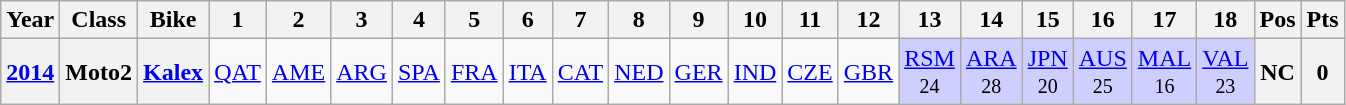<table class="wikitable" style="text-align:center">
<tr>
<th>Year</th>
<th>Class</th>
<th>Bike</th>
<th>1</th>
<th>2</th>
<th>3</th>
<th>4</th>
<th>5</th>
<th>6</th>
<th>7</th>
<th>8</th>
<th>9</th>
<th>10</th>
<th>11</th>
<th>12</th>
<th>13</th>
<th>14</th>
<th>15</th>
<th>16</th>
<th>17</th>
<th>18</th>
<th>Pos</th>
<th>Pts</th>
</tr>
<tr>
<th><a href='#'>2014</a></th>
<th>Moto2</th>
<th><a href='#'>Kalex</a></th>
<td><a href='#'>QAT</a></td>
<td><a href='#'>AME</a></td>
<td><a href='#'>ARG</a></td>
<td><a href='#'>SPA</a></td>
<td><a href='#'>FRA</a></td>
<td><a href='#'>ITA</a></td>
<td><a href='#'>CAT</a></td>
<td><a href='#'>NED</a></td>
<td><a href='#'>GER</a></td>
<td><a href='#'>IND</a></td>
<td><a href='#'>CZE</a></td>
<td><a href='#'>GBR</a></td>
<td style="background:#cfcfff;"><a href='#'>RSM</a><br><small>24</small></td>
<td style="background:#cfcfff;"><a href='#'>ARA</a><br><small>28</small></td>
<td style="background:#cfcfff;"><a href='#'>JPN</a><br><small>20</small></td>
<td style="background:#cfcfff;"><a href='#'>AUS</a><br><small>25</small></td>
<td style="background:#cfcfff;"><a href='#'>MAL</a><br><small>16</small></td>
<td style="background:#cfcfff;"><a href='#'>VAL</a><br><small>23</small></td>
<th>NC</th>
<th>0</th>
</tr>
</table>
